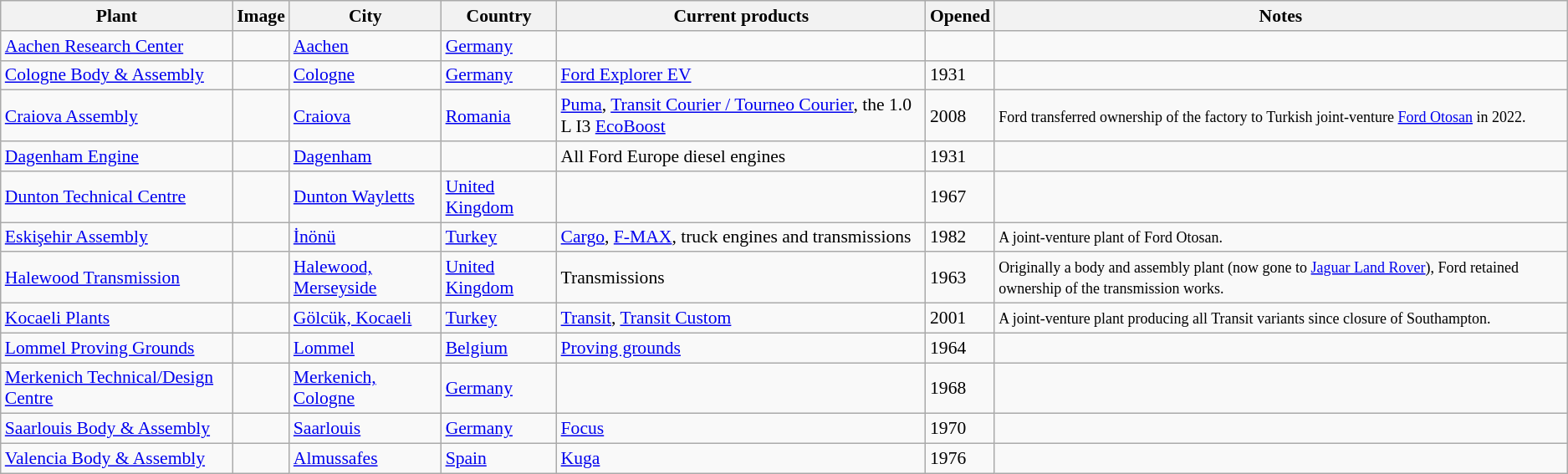<table class="wikitable sortable" style="font-size:90%">
<tr>
<th>Plant</th>
<th>Image</th>
<th>City</th>
<th>Country</th>
<th>Current products</th>
<th>Opened</th>
<th>Notes</th>
</tr>
<tr>
<td><a href='#'>Aachen Research Center</a></td>
<td></td>
<td><a href='#'>Aachen</a></td>
<td> <a href='#'>Germany</a></td>
<td></td>
<td></td>
<td></td>
</tr>
<tr>
<td><a href='#'>Cologne Body & Assembly</a></td>
<td></td>
<td><a href='#'>Cologne</a></td>
<td> <a href='#'>Germany</a></td>
<td><a href='#'>Ford Explorer EV</a></td>
<td>1931</td>
<td></td>
</tr>
<tr>
<td><a href='#'>Craiova Assembly</a></td>
<td></td>
<td><a href='#'>Craiova</a></td>
<td> <a href='#'>Romania</a></td>
<td><a href='#'>Puma</a>, <a href='#'>Transit Courier / Tourneo Courier</a>,   the 1.0 L I3 <a href='#'>EcoBoost</a></td>
<td>2008</td>
<td><small>Ford transferred ownership of the factory to Turkish joint-venture <a href='#'>Ford Otosan</a> in 2022.</small></td>
</tr>
<tr>
<td><a href='#'>Dagenham Engine</a></td>
<td></td>
<td><a href='#'>Dagenham</a></td>
<td></td>
<td>All Ford Europe diesel engines</td>
<td>1931</td>
<td></td>
</tr>
<tr>
<td><a href='#'>Dunton Technical Centre</a></td>
<td></td>
<td><a href='#'>Dunton Wayletts</a></td>
<td> <a href='#'>United Kingdom</a></td>
<td></td>
<td>1967</td>
<td></td>
</tr>
<tr>
<td><a href='#'>Eskişehir Assembly</a></td>
<td></td>
<td><a href='#'>İnönü</a></td>
<td> <a href='#'>Turkey</a></td>
<td><a href='#'>Cargo</a>, <a href='#'>F-MAX</a>, truck engines and transmissions</td>
<td>1982</td>
<td><small>A joint-venture plant of Ford Otosan.</small></td>
</tr>
<tr>
<td><a href='#'>Halewood Transmission</a></td>
<td></td>
<td><a href='#'>Halewood, Merseyside</a></td>
<td> <a href='#'>United Kingdom</a></td>
<td>Transmissions</td>
<td>1963</td>
<td><small>Originally a body and assembly plant (now gone to <a href='#'>Jaguar Land Rover</a>), Ford retained ownership of the transmission works.</small></td>
</tr>
<tr>
<td><a href='#'>Kocaeli Plants</a></td>
<td></td>
<td><a href='#'>Gölcük, Kocaeli</a></td>
<td> <a href='#'>Turkey</a></td>
<td><a href='#'>Transit</a>, <a href='#'>Transit Custom</a></td>
<td>2001</td>
<td><small>A joint-venture plant producing all Transit variants since closure of Southampton.</small></td>
</tr>
<tr>
<td><a href='#'>Lommel Proving Grounds</a></td>
<td></td>
<td><a href='#'>Lommel</a></td>
<td> <a href='#'>Belgium</a></td>
<td><a href='#'>Proving grounds</a></td>
<td>1964</td>
<td></td>
</tr>
<tr>
<td><a href='#'>Merkenich Technical/Design Centre</a></td>
<td></td>
<td><a href='#'>Merkenich, Cologne</a></td>
<td> <a href='#'>Germany</a></td>
<td></td>
<td>1968</td>
<td></td>
</tr>
<tr>
<td><a href='#'>Saarlouis Body & Assembly</a></td>
<td></td>
<td><a href='#'>Saarlouis</a></td>
<td> <a href='#'>Germany</a></td>
<td><a href='#'>Focus</a></td>
<td>1970</td>
<td></td>
</tr>
<tr>
<td><a href='#'>Valencia Body & Assembly</a></td>
<td></td>
<td><a href='#'>Almussafes</a></td>
<td> <a href='#'>Spain</a></td>
<td><a href='#'>Kuga</a></td>
<td>1976</td>
<td></td>
</tr>
</table>
